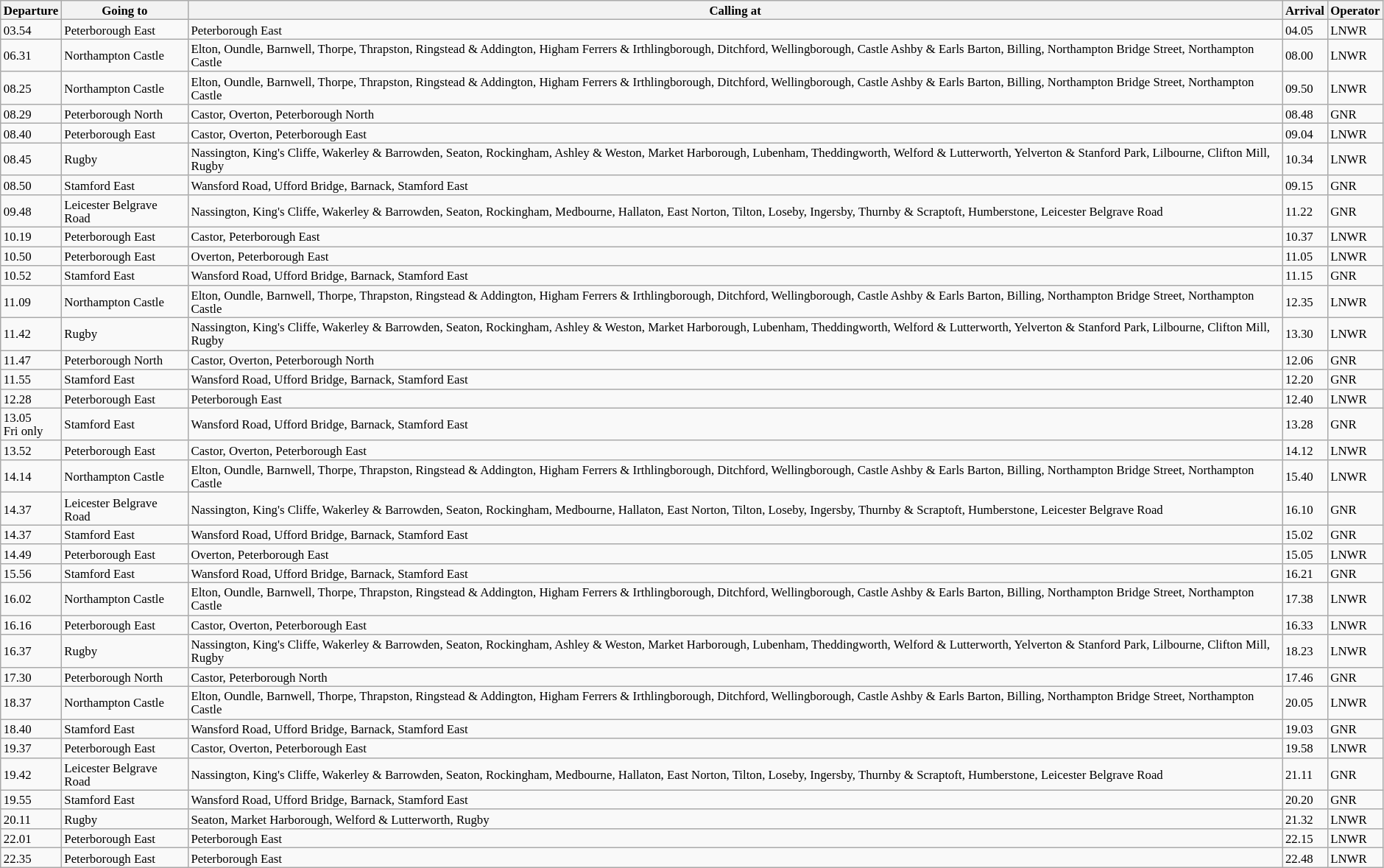<table class="wikitable" style="font-size:70%;">
<tr>
<th>Departure</th>
<th>Going to</th>
<th>Calling at</th>
<th>Arrival</th>
<th>Operator</th>
</tr>
<tr>
<td>03.54</td>
<td>Peterborough East</td>
<td>Peterborough East</td>
<td>04.05</td>
<td>LNWR</td>
</tr>
<tr>
<td>06.31</td>
<td>Northampton Castle</td>
<td>Elton, Oundle, Barnwell, Thorpe, Thrapston, Ringstead & Addington, Higham Ferrers & Irthlingborough, Ditchford, Wellingborough, Castle Ashby & Earls Barton, Billing, Northampton Bridge Street, Northampton Castle</td>
<td>08.00</td>
<td>LNWR</td>
</tr>
<tr>
<td>08.25</td>
<td>Northampton Castle</td>
<td>Elton, Oundle, Barnwell, Thorpe, Thrapston, Ringstead & Addington, Higham Ferrers & Irthlingborough, Ditchford, Wellingborough, Castle Ashby & Earls Barton, Billing, Northampton Bridge Street, Northampton Castle</td>
<td>09.50</td>
<td>LNWR</td>
</tr>
<tr>
<td>08.29</td>
<td>Peterborough North</td>
<td>Castor, Overton, Peterborough North</td>
<td>08.48</td>
<td>GNR</td>
</tr>
<tr>
<td>08.40</td>
<td>Peterborough East</td>
<td>Castor, Overton, Peterborough East</td>
<td>09.04</td>
<td>LNWR</td>
</tr>
<tr>
<td>08.45</td>
<td>Rugby</td>
<td>Nassington, King's Cliffe, Wakerley & Barrowden, Seaton, Rockingham, Ashley & Weston, Market Harborough, Lubenham, Theddingworth, Welford & Lutterworth, Yelverton & Stanford Park, Lilbourne, Clifton Mill, Rugby</td>
<td>10.34</td>
<td>LNWR</td>
</tr>
<tr>
<td>08.50</td>
<td>Stamford East</td>
<td>Wansford Road, Ufford Bridge, Barnack, Stamford East</td>
<td>09.15</td>
<td>GNR</td>
</tr>
<tr>
<td>09.48</td>
<td>Leicester Belgrave Road</td>
<td>Nassington, King's Cliffe, Wakerley & Barrowden, Seaton, Rockingham, Medbourne, Hallaton, East Norton, Tilton, Loseby, Ingersby, Thurnby & Scraptoft, Humberstone, Leicester Belgrave Road</td>
<td>11.22</td>
<td>GNR</td>
</tr>
<tr>
<td>10.19</td>
<td>Peterborough East</td>
<td>Castor, Peterborough East</td>
<td>10.37</td>
<td>LNWR</td>
</tr>
<tr>
<td>10.50</td>
<td>Peterborough East</td>
<td>Overton, Peterborough East</td>
<td>11.05</td>
<td>LNWR</td>
</tr>
<tr>
<td>10.52</td>
<td>Stamford East</td>
<td>Wansford Road, Ufford Bridge, Barnack, Stamford East</td>
<td>11.15</td>
<td>GNR</td>
</tr>
<tr>
<td>11.09</td>
<td>Northampton Castle</td>
<td>Elton, Oundle, Barnwell, Thorpe, Thrapston, Ringstead & Addington, Higham Ferrers & Irthlingborough, Ditchford, Wellingborough, Castle Ashby & Earls Barton, Billing, Northampton Bridge Street, Northampton Castle</td>
<td>12.35</td>
<td>LNWR</td>
</tr>
<tr>
<td>11.42</td>
<td>Rugby</td>
<td>Nassington, King's Cliffe, Wakerley & Barrowden, Seaton, Rockingham, Ashley & Weston, Market Harborough, Lubenham, Theddingworth, Welford & Lutterworth, Yelverton & Stanford Park, Lilbourne, Clifton Mill, Rugby</td>
<td>13.30</td>
<td>LNWR</td>
</tr>
<tr>
<td>11.47</td>
<td>Peterborough North</td>
<td>Castor, Overton, Peterborough North</td>
<td>12.06</td>
<td>GNR</td>
</tr>
<tr>
<td>11.55</td>
<td>Stamford East</td>
<td>Wansford Road, Ufford Bridge, Barnack, Stamford East</td>
<td>12.20</td>
<td>GNR</td>
</tr>
<tr>
<td>12.28</td>
<td>Peterborough East</td>
<td>Peterborough East</td>
<td>12.40</td>
<td>LNWR</td>
</tr>
<tr>
<td>13.05<br>Fri only</td>
<td>Stamford East</td>
<td>Wansford Road, Ufford Bridge, Barnack, Stamford East</td>
<td>13.28</td>
<td>GNR</td>
</tr>
<tr>
<td>13.52</td>
<td>Peterborough East</td>
<td>Castor, Overton, Peterborough East</td>
<td>14.12</td>
<td>LNWR</td>
</tr>
<tr>
<td>14.14</td>
<td>Northampton Castle</td>
<td>Elton, Oundle, Barnwell, Thorpe, Thrapston, Ringstead & Addington, Higham Ferrers & Irthlingborough, Ditchford, Wellingborough, Castle Ashby & Earls Barton, Billing, Northampton Bridge Street, Northampton Castle</td>
<td>15.40</td>
<td>LNWR</td>
</tr>
<tr>
<td>14.37</td>
<td>Leicester Belgrave Road</td>
<td>Nassington, King's Cliffe, Wakerley & Barrowden, Seaton, Rockingham, Medbourne, Hallaton, East Norton, Tilton, Loseby, Ingersby, Thurnby & Scraptoft, Humberstone, Leicester Belgrave Road</td>
<td>16.10</td>
<td>GNR</td>
</tr>
<tr>
<td>14.37</td>
<td>Stamford East</td>
<td>Wansford Road, Ufford Bridge, Barnack, Stamford East</td>
<td>15.02</td>
<td>GNR</td>
</tr>
<tr>
<td>14.49</td>
<td>Peterborough East</td>
<td>Overton, Peterborough East</td>
<td>15.05</td>
<td>LNWR</td>
</tr>
<tr>
<td>15.56</td>
<td>Stamford East</td>
<td>Wansford Road, Ufford Bridge, Barnack, Stamford East</td>
<td>16.21</td>
<td>GNR</td>
</tr>
<tr>
<td>16.02</td>
<td>Northampton Castle</td>
<td>Elton, Oundle, Barnwell, Thorpe, Thrapston, Ringstead & Addington, Higham Ferrers & Irthlingborough, Ditchford, Wellingborough, Castle Ashby & Earls Barton, Billing, Northampton Bridge Street, Northampton Castle</td>
<td>17.38</td>
<td>LNWR</td>
</tr>
<tr>
<td>16.16</td>
<td>Peterborough East</td>
<td>Castor, Overton, Peterborough East</td>
<td>16.33</td>
<td>LNWR</td>
</tr>
<tr>
<td>16.37</td>
<td>Rugby</td>
<td>Nassington, King's Cliffe, Wakerley & Barrowden, Seaton, Rockingham, Ashley & Weston, Market Harborough, Lubenham, Theddingworth, Welford & Lutterworth, Yelverton & Stanford Park, Lilbourne, Clifton Mill, Rugby</td>
<td>18.23</td>
<td>LNWR</td>
</tr>
<tr>
<td>17.30</td>
<td>Peterborough North</td>
<td>Castor, Peterborough North</td>
<td>17.46</td>
<td>GNR</td>
</tr>
<tr>
<td>18.37</td>
<td>Northampton Castle</td>
<td>Elton, Oundle, Barnwell, Thorpe, Thrapston, Ringstead & Addington, Higham Ferrers & Irthlingborough, Ditchford, Wellingborough, Castle Ashby & Earls Barton, Billing, Northampton Bridge Street, Northampton Castle</td>
<td>20.05</td>
<td>LNWR</td>
</tr>
<tr>
<td>18.40</td>
<td>Stamford East</td>
<td>Wansford Road, Ufford Bridge, Barnack, Stamford East</td>
<td>19.03</td>
<td>GNR</td>
</tr>
<tr>
<td>19.37</td>
<td>Peterborough East</td>
<td>Castor, Overton, Peterborough East</td>
<td>19.58</td>
<td>LNWR</td>
</tr>
<tr>
<td>19.42</td>
<td>Leicester Belgrave Road</td>
<td>Nassington, King's Cliffe, Wakerley & Barrowden, Seaton, Rockingham, Medbourne, Hallaton, East Norton, Tilton, Loseby, Ingersby, Thurnby & Scraptoft, Humberstone, Leicester Belgrave Road</td>
<td>21.11</td>
<td>GNR</td>
</tr>
<tr>
<td>19.55</td>
<td>Stamford East</td>
<td>Wansford Road, Ufford Bridge, Barnack, Stamford East</td>
<td>20.20</td>
<td>GNR</td>
</tr>
<tr>
<td>20.11</td>
<td>Rugby</td>
<td>Seaton, Market Harborough, Welford & Lutterworth, Rugby</td>
<td>21.32</td>
<td>LNWR</td>
</tr>
<tr>
<td>22.01</td>
<td>Peterborough East</td>
<td>Peterborough East</td>
<td>22.15</td>
<td>LNWR</td>
</tr>
<tr>
<td>22.35</td>
<td>Peterborough East</td>
<td>Peterborough East</td>
<td>22.48</td>
<td>LNWR</td>
</tr>
</table>
